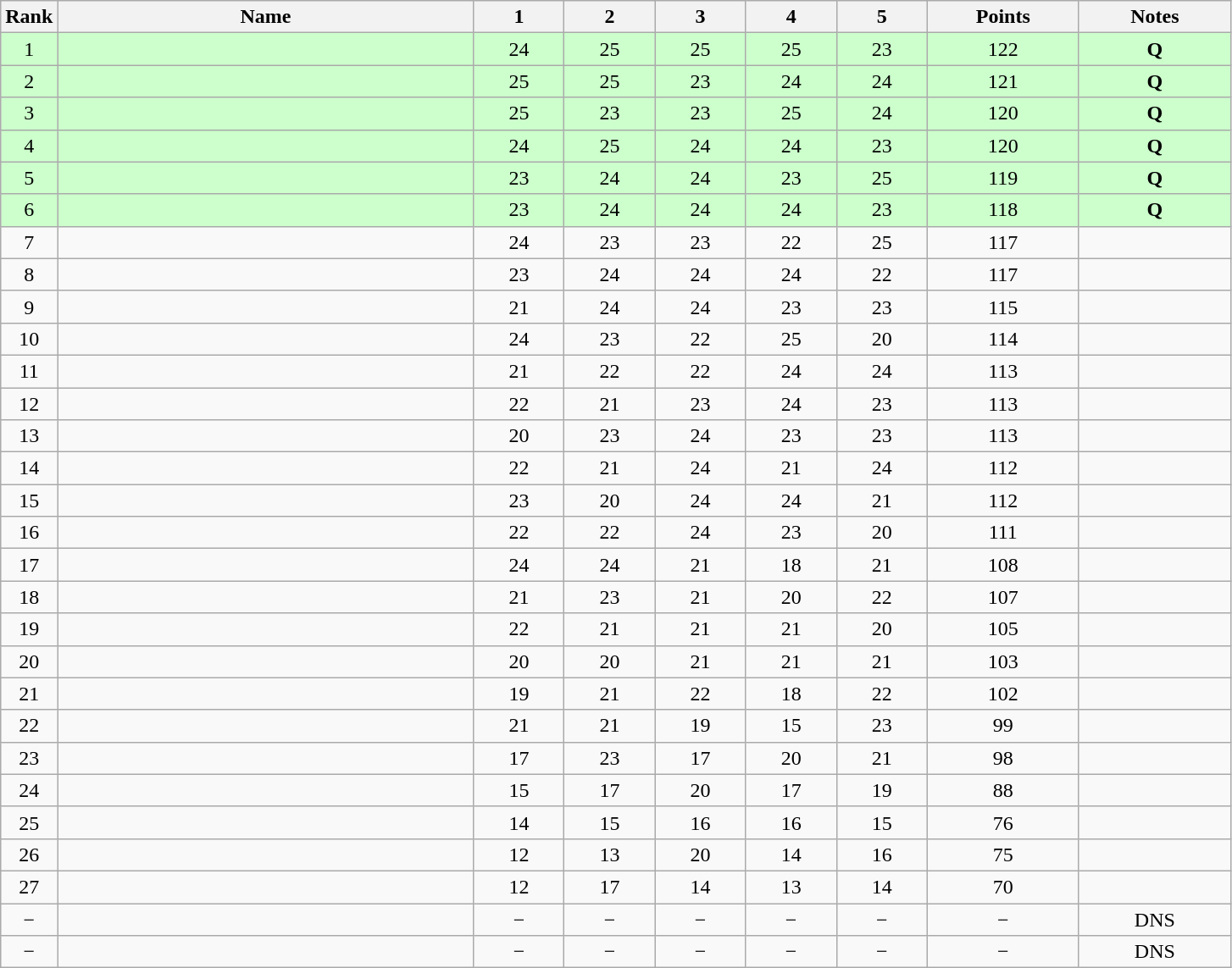<table class="wikitable sortable" style="text-align:center;">
<tr>
<th>Rank</th>
<th style="width:20em;">Name</th>
<th style="width:4em;">1</th>
<th style="width:4em;">2</th>
<th style="width:4em;">3</th>
<th style="width:4em;">4</th>
<th style="width:4em;">5</th>
<th style="width:7em;">Points</th>
<th style="width:7em;">Notes</th>
</tr>
<tr bgcolor=#ccffcc>
<td>1</td>
<td align=left></td>
<td>24</td>
<td>25</td>
<td>25</td>
<td>25</td>
<td>23</td>
<td>122</td>
<td><strong>Q</strong></td>
</tr>
<tr bgcolor=#ccffcc>
<td>2</td>
<td align=left></td>
<td>25</td>
<td>25</td>
<td>23</td>
<td>24</td>
<td>24</td>
<td>121</td>
<td><strong>Q</strong></td>
</tr>
<tr bgcolor=#ccffcc>
<td>3</td>
<td align=left></td>
<td>25</td>
<td>23</td>
<td>23</td>
<td>25</td>
<td>24</td>
<td>120</td>
<td><strong>Q</strong></td>
</tr>
<tr bgcolor=#ccffcc>
<td>4</td>
<td align=left></td>
<td>24</td>
<td>25</td>
<td>24</td>
<td>24</td>
<td>23</td>
<td>120</td>
<td><strong>Q</strong></td>
</tr>
<tr bgcolor=#ccffcc>
<td>5</td>
<td align=left></td>
<td>23</td>
<td>24</td>
<td>24</td>
<td>23</td>
<td>25</td>
<td>119</td>
<td><strong>Q</strong></td>
</tr>
<tr bgcolor=#ccffcc>
<td>6</td>
<td align=left></td>
<td>23</td>
<td>24</td>
<td>24</td>
<td>24</td>
<td>23</td>
<td>118</td>
<td><strong>Q</strong></td>
</tr>
<tr>
<td>7</td>
<td align=left></td>
<td>24</td>
<td>23</td>
<td>23</td>
<td>22</td>
<td>25</td>
<td>117</td>
<td></td>
</tr>
<tr>
<td>8</td>
<td align=left></td>
<td>23</td>
<td>24</td>
<td>24</td>
<td>24</td>
<td>22</td>
<td>117</td>
<td></td>
</tr>
<tr>
<td>9</td>
<td align=left></td>
<td>21</td>
<td>24</td>
<td>24</td>
<td>23</td>
<td>23</td>
<td>115</td>
<td></td>
</tr>
<tr>
<td>10</td>
<td align=left></td>
<td>24</td>
<td>23</td>
<td>22</td>
<td>25</td>
<td>20</td>
<td>114</td>
<td></td>
</tr>
<tr>
<td>11</td>
<td align=left></td>
<td>21</td>
<td>22</td>
<td>22</td>
<td>24</td>
<td>24</td>
<td>113</td>
<td></td>
</tr>
<tr>
<td>12</td>
<td align=left></td>
<td>22</td>
<td>21</td>
<td>23</td>
<td>24</td>
<td>23</td>
<td>113</td>
<td></td>
</tr>
<tr>
<td>13</td>
<td align=left></td>
<td>20</td>
<td>23</td>
<td>24</td>
<td>23</td>
<td>23</td>
<td>113</td>
<td></td>
</tr>
<tr>
<td>14</td>
<td align=left></td>
<td>22</td>
<td>21</td>
<td>24</td>
<td>21</td>
<td>24</td>
<td>112</td>
<td></td>
</tr>
<tr>
<td>15</td>
<td align=left></td>
<td>23</td>
<td>20</td>
<td>24</td>
<td>24</td>
<td>21</td>
<td>112</td>
<td></td>
</tr>
<tr>
<td>16</td>
<td align=left></td>
<td>22</td>
<td>22</td>
<td>24</td>
<td>23</td>
<td>20</td>
<td>111</td>
<td></td>
</tr>
<tr>
<td>17</td>
<td align=left></td>
<td>24</td>
<td>24</td>
<td>21</td>
<td>18</td>
<td>21</td>
<td>108</td>
<td></td>
</tr>
<tr>
<td>18</td>
<td align=left></td>
<td>21</td>
<td>23</td>
<td>21</td>
<td>20</td>
<td>22</td>
<td>107</td>
<td></td>
</tr>
<tr>
<td>19</td>
<td align=left></td>
<td>22</td>
<td>21</td>
<td>21</td>
<td>21</td>
<td>20</td>
<td>105</td>
<td></td>
</tr>
<tr>
<td>20</td>
<td align=left></td>
<td>20</td>
<td>20</td>
<td>21</td>
<td>21</td>
<td>21</td>
<td>103</td>
<td></td>
</tr>
<tr>
<td>21</td>
<td align=left></td>
<td>19</td>
<td>21</td>
<td>22</td>
<td>18</td>
<td>22</td>
<td>102</td>
<td></td>
</tr>
<tr>
<td>22</td>
<td align=left></td>
<td>21</td>
<td>21</td>
<td>19</td>
<td>15</td>
<td>23</td>
<td>99</td>
<td></td>
</tr>
<tr>
<td>23</td>
<td align=left></td>
<td>17</td>
<td>23</td>
<td>17</td>
<td>20</td>
<td>21</td>
<td>98</td>
<td></td>
</tr>
<tr>
<td>24</td>
<td align=left></td>
<td>15</td>
<td>17</td>
<td>20</td>
<td>17</td>
<td>19</td>
<td>88</td>
<td></td>
</tr>
<tr>
<td>25</td>
<td align=left></td>
<td>14</td>
<td>15</td>
<td>16</td>
<td>16</td>
<td>15</td>
<td>76</td>
<td></td>
</tr>
<tr>
<td>26</td>
<td align=left></td>
<td>12</td>
<td>13</td>
<td>20</td>
<td>14</td>
<td>16</td>
<td>75</td>
<td></td>
</tr>
<tr>
<td>27</td>
<td align=left></td>
<td>12</td>
<td>17</td>
<td>14</td>
<td>13</td>
<td>14</td>
<td>70</td>
<td></td>
</tr>
<tr>
<td>−</td>
<td align=left></td>
<td>−</td>
<td>−</td>
<td>−</td>
<td>−</td>
<td>−</td>
<td>−</td>
<td>DNS</td>
</tr>
<tr>
<td>−</td>
<td align=left></td>
<td>−</td>
<td>−</td>
<td>−</td>
<td>−</td>
<td>−</td>
<td>−</td>
<td>DNS</td>
</tr>
</table>
